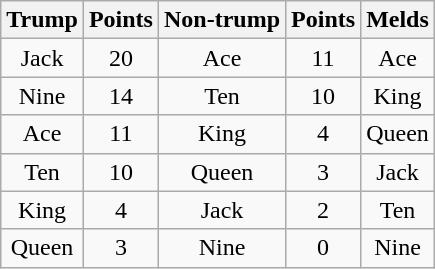<table class="wikitable" style="text-align:center">
<tr>
<th>Trump</th>
<th>Points</th>
<th>Non-trump</th>
<th>Points</th>
<th>Melds</th>
</tr>
<tr>
<td>Jack</td>
<td>20</td>
<td>Ace</td>
<td>11</td>
<td>Ace</td>
</tr>
<tr>
<td>Nine</td>
<td>14</td>
<td>Ten</td>
<td>10</td>
<td>King</td>
</tr>
<tr>
<td>Ace</td>
<td>11</td>
<td>King</td>
<td>4</td>
<td>Queen</td>
</tr>
<tr>
<td>Ten</td>
<td>10</td>
<td>Queen</td>
<td>3</td>
<td>Jack</td>
</tr>
<tr>
<td>King</td>
<td>4</td>
<td>Jack</td>
<td>2</td>
<td>Ten</td>
</tr>
<tr>
<td>Queen</td>
<td>3</td>
<td>Nine</td>
<td>0</td>
<td>Nine</td>
</tr>
</table>
